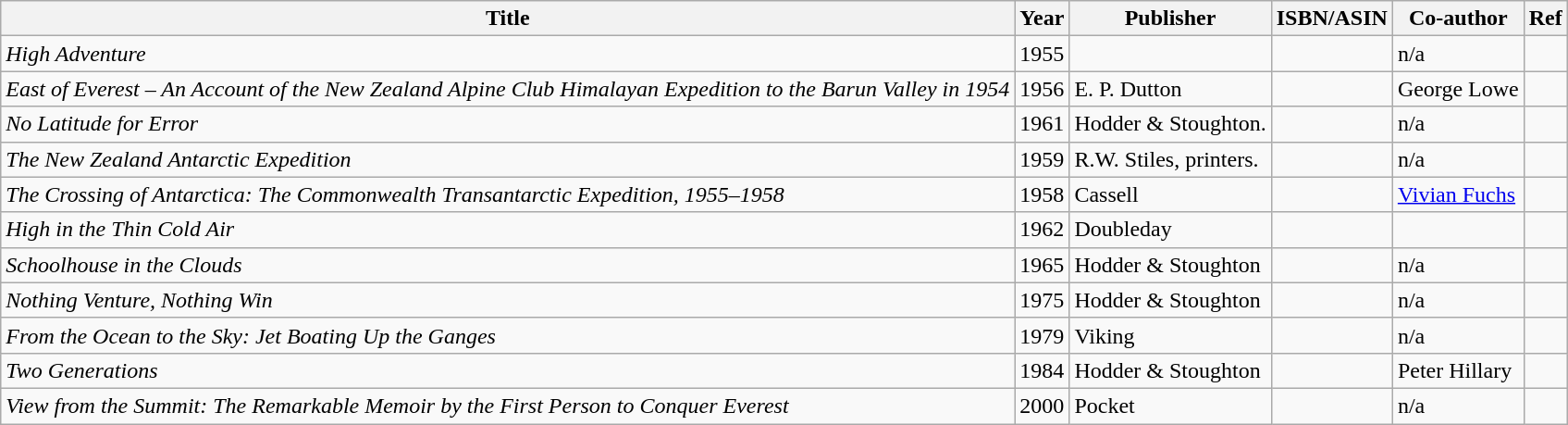<table class="sortable wikitable">
<tr>
<th>Title</th>
<th>Year</th>
<th>Publisher</th>
<th>ISBN/ASIN</th>
<th>Co-author</th>
<th class=unsortable>Ref</th>
</tr>
<tr>
<td><em>High Adventure</em></td>
<td>1955</td>
<td></td>
<td></td>
<td>n/a</td>
<td></td>
</tr>
<tr>
<td><em>East of Everest – An Account of the New Zealand Alpine Club Himalayan Expedition to the Barun Valley in 1954</em></td>
<td>1956</td>
<td>E. P. Dutton</td>
<td></td>
<td>George Lowe</td>
<td></td>
</tr>
<tr>
<td><em>No Latitude for Error</em></td>
<td>1961</td>
<td>Hodder & Stoughton.</td>
<td></td>
<td>n/a</td>
<td></td>
</tr>
<tr>
<td><em>The New Zealand Antarctic Expedition</em></td>
<td>1959</td>
<td>R.W. Stiles, printers.</td>
<td></td>
<td>n/a</td>
<td></td>
</tr>
<tr>
<td><em>The Crossing of Antarctica: The Commonwealth Transantarctic Expedition, 1955–1958</em></td>
<td>1958</td>
<td>Cassell</td>
<td></td>
<td><a href='#'>Vivian Fuchs</a></td>
<td></td>
</tr>
<tr>
<td><em>High in the Thin Cold Air</em></td>
<td>1962</td>
<td>Doubleday</td>
<td></td>
<td></td>
<td></td>
</tr>
<tr>
<td><em>Schoolhouse in the Clouds</em></td>
<td>1965</td>
<td>Hodder & Stoughton</td>
<td></td>
<td>n/a</td>
<td></td>
</tr>
<tr>
<td><em>Nothing Venture, Nothing Win</em></td>
<td>1975</td>
<td>Hodder & Stoughton</td>
<td></td>
<td>n/a</td>
<td></td>
</tr>
<tr>
<td><em>From the Ocean to the Sky: Jet Boating Up the Ganges</em></td>
<td>1979</td>
<td>Viking</td>
<td></td>
<td>n/a</td>
<td></td>
</tr>
<tr>
<td><em>Two Generations</em></td>
<td>1984</td>
<td>Hodder & Stoughton</td>
<td></td>
<td>Peter Hillary</td>
<td></td>
</tr>
<tr>
<td><em>View from the Summit: The Remarkable Memoir by the First Person to Conquer Everest</em></td>
<td>2000</td>
<td>Pocket</td>
<td></td>
<td>n/a</td>
<td></td>
</tr>
</table>
